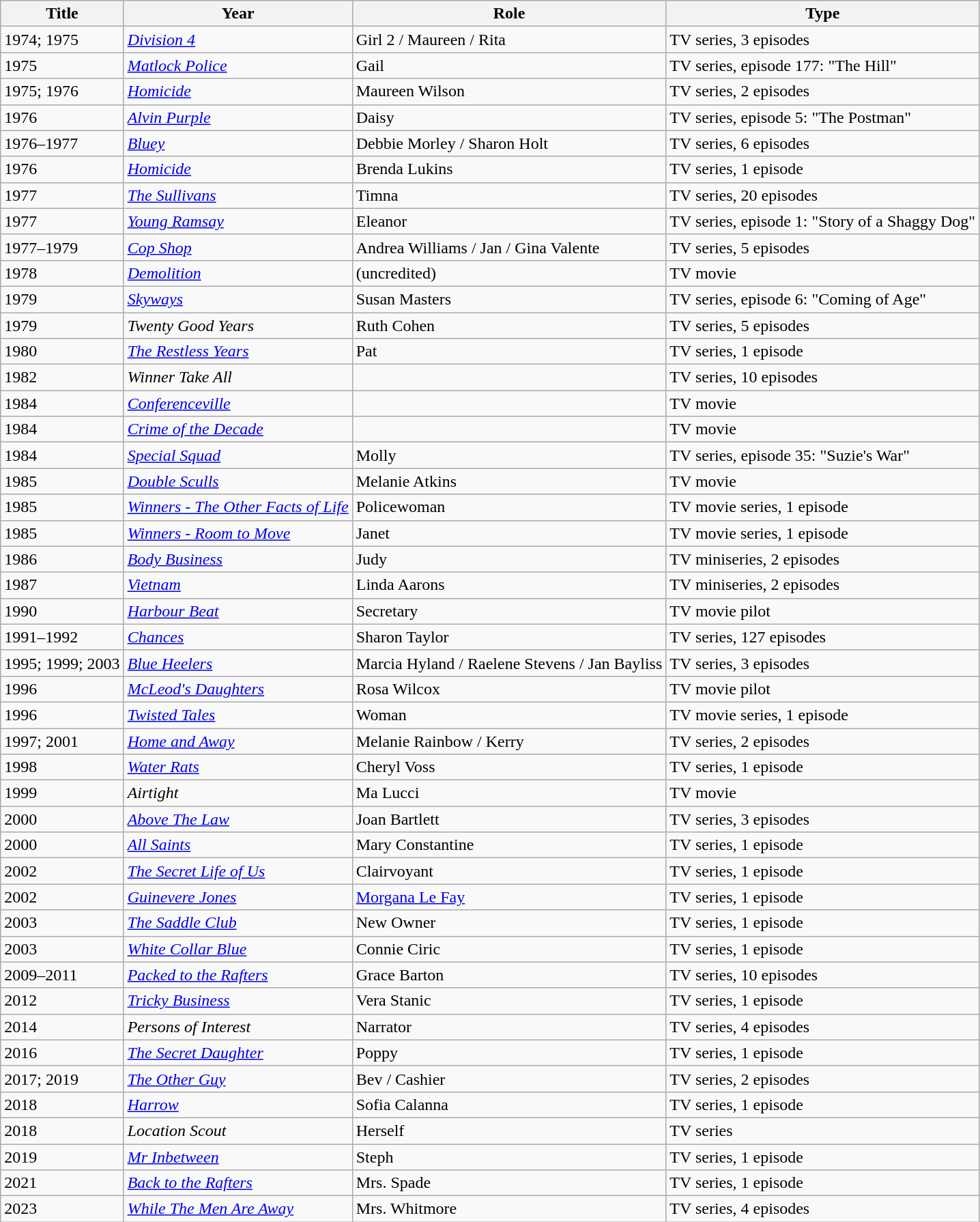<table class="wikitable">
<tr>
<th>Title</th>
<th>Year</th>
<th>Role</th>
<th>Type</th>
</tr>
<tr>
<td>1974; 1975</td>
<td><em><a href='#'>Division 4</a></em></td>
<td>Girl 2 / Maureen / Rita</td>
<td>TV series, 3 episodes</td>
</tr>
<tr>
<td>1975</td>
<td><em><a href='#'>Matlock Police</a></em></td>
<td>Gail</td>
<td>TV series, episode 177: "The Hill"</td>
</tr>
<tr>
<td>1975; 1976</td>
<td><em><a href='#'>Homicide</a></em></td>
<td>Maureen Wilson</td>
<td>TV series, 2 episodes</td>
</tr>
<tr>
<td>1976</td>
<td><em><a href='#'>Alvin Purple</a></em></td>
<td>Daisy</td>
<td>TV series, episode 5: "The Postman"</td>
</tr>
<tr>
<td>1976–1977</td>
<td><em><a href='#'>Bluey</a></em></td>
<td>Debbie Morley / Sharon Holt</td>
<td>TV series, 6 episodes</td>
</tr>
<tr>
<td>1976</td>
<td><em><a href='#'>Homicide</a></em></td>
<td>Brenda Lukins</td>
<td>TV series, 1 episode</td>
</tr>
<tr>
<td>1977</td>
<td><em><a href='#'>The Sullivans</a></em></td>
<td>Timna</td>
<td>TV series, 20 episodes</td>
</tr>
<tr>
<td>1977</td>
<td><em><a href='#'>Young Ramsay</a></em></td>
<td>Eleanor</td>
<td>TV series, episode 1: "Story of a Shaggy Dog"</td>
</tr>
<tr>
<td>1977–1979</td>
<td><em><a href='#'>Cop Shop</a></em></td>
<td>Andrea Williams / Jan / Gina Valente</td>
<td>TV series, 5 episodes</td>
</tr>
<tr>
<td>1978</td>
<td><em> <a href='#'>Demolition</a></em></td>
<td>(uncredited)</td>
<td>TV movie</td>
</tr>
<tr>
<td>1979</td>
<td><em><a href='#'>Skyways</a></em></td>
<td>Susan Masters</td>
<td>TV series, episode 6: "Coming of Age"</td>
</tr>
<tr>
<td>1979</td>
<td><em>Twenty Good Years</em></td>
<td>Ruth Cohen</td>
<td>TV series, 5 episodes</td>
</tr>
<tr>
<td>1980</td>
<td><em><a href='#'>The Restless Years</a></em></td>
<td>Pat</td>
<td>TV series, 1 episode</td>
</tr>
<tr>
<td>1982</td>
<td><em>Winner Take All</em></td>
<td></td>
<td>TV series, 10 episodes</td>
</tr>
<tr>
<td>1984</td>
<td><em><a href='#'>Conferenceville</a></em></td>
<td></td>
<td>TV movie</td>
</tr>
<tr>
<td>1984</td>
<td><em><a href='#'>Crime of the Decade</a></em></td>
<td></td>
<td>TV movie</td>
</tr>
<tr>
<td>1984</td>
<td><em><a href='#'>Special Squad</a></em></td>
<td>Molly</td>
<td>TV series, episode 35: "Suzie's War"</td>
</tr>
<tr>
<td>1985</td>
<td><em><a href='#'>Double Sculls</a></em></td>
<td>Melanie Atkins</td>
<td>TV movie</td>
</tr>
<tr>
<td>1985</td>
<td><em><a href='#'>Winners - The Other Facts of Life</a></em></td>
<td>Policewoman</td>
<td>TV movie series, 1 episode</td>
</tr>
<tr>
<td>1985</td>
<td><em><a href='#'>Winners - Room to Move</a></em></td>
<td>Janet</td>
<td>TV movie series, 1 episode</td>
</tr>
<tr>
<td>1986</td>
<td><em><a href='#'>Body Business</a></em></td>
<td>Judy</td>
<td>TV miniseries, 2 episodes</td>
</tr>
<tr>
<td>1987</td>
<td><em><a href='#'>Vietnam</a></em></td>
<td>Linda Aarons</td>
<td>TV miniseries, 2 episodes</td>
</tr>
<tr>
<td>1990</td>
<td><em><a href='#'>Harbour Beat</a></em></td>
<td>Secretary</td>
<td>TV movie pilot</td>
</tr>
<tr>
<td>1991–1992</td>
<td><em><a href='#'>Chances</a></em></td>
<td>Sharon Taylor</td>
<td>TV series, 127 episodes</td>
</tr>
<tr>
<td>1995; 1999; 2003</td>
<td><em><a href='#'>Blue Heelers</a></em></td>
<td>Marcia Hyland / Raelene Stevens / Jan Bayliss</td>
<td>TV series, 3 episodes</td>
</tr>
<tr>
<td>1996</td>
<td><em><a href='#'>McLeod's Daughters</a></em></td>
<td>Rosa Wilcox</td>
<td>TV movie pilot</td>
</tr>
<tr>
<td>1996</td>
<td><em><a href='#'>Twisted Tales</a></em></td>
<td>Woman</td>
<td>TV movie series, 1 episode</td>
</tr>
<tr>
<td>1997; 2001</td>
<td><em><a href='#'>Home and Away</a></em></td>
<td>Melanie Rainbow / Kerry</td>
<td>TV series, 2 episodes</td>
</tr>
<tr>
<td>1998</td>
<td><em><a href='#'>Water Rats</a></em></td>
<td>Cheryl Voss</td>
<td>TV series, 1 episode</td>
</tr>
<tr>
<td>1999</td>
<td><em>Airtight</em></td>
<td>Ma Lucci</td>
<td>TV movie</td>
</tr>
<tr>
<td>2000</td>
<td><em><a href='#'>Above The Law</a></em></td>
<td>Joan Bartlett</td>
<td>TV series, 3 episodes</td>
</tr>
<tr>
<td>2000</td>
<td><em><a href='#'>All Saints</a></em></td>
<td>Mary Constantine</td>
<td>TV series, 1 episode</td>
</tr>
<tr>
<td>2002</td>
<td><em><a href='#'>The Secret Life of Us</a></em></td>
<td>Clairvoyant</td>
<td>TV series, 1 episode</td>
</tr>
<tr>
<td>2002</td>
<td><em><a href='#'>Guinevere Jones</a></em></td>
<td><a href='#'>Morgana Le Fay</a></td>
<td>TV series, 1 episode</td>
</tr>
<tr>
<td>2003</td>
<td><em><a href='#'>The Saddle Club</a></em></td>
<td>New Owner</td>
<td>TV series, 1 episode</td>
</tr>
<tr>
<td>2003</td>
<td><em><a href='#'>White Collar Blue</a></em></td>
<td>Connie Ciric</td>
<td>TV series, 1 episode</td>
</tr>
<tr>
<td>2009–2011</td>
<td><em><a href='#'>Packed to the Rafters</a></em></td>
<td>Grace Barton</td>
<td>TV series, 10 episodes</td>
</tr>
<tr>
<td>2012</td>
<td><em><a href='#'>Tricky Business</a></em></td>
<td>Vera Stanic</td>
<td>TV series, 1 episode</td>
</tr>
<tr>
<td>2014</td>
<td><em>Persons of Interest</em></td>
<td>Narrator</td>
<td>TV series, 4 episodes</td>
</tr>
<tr>
<td>2016</td>
<td><em><a href='#'>The Secret Daughter</a></em></td>
<td>Poppy</td>
<td>TV series, 1 episode</td>
</tr>
<tr>
<td>2017; 2019</td>
<td><em><a href='#'>The Other Guy</a></em></td>
<td>Bev / Cashier</td>
<td>TV series, 2 episodes</td>
</tr>
<tr>
<td>2018</td>
<td><em><a href='#'>Harrow</a></em></td>
<td>Sofia Calanna</td>
<td>TV series, 1 episode</td>
</tr>
<tr>
<td>2018</td>
<td><em>Location Scout</em></td>
<td>Herself</td>
<td>TV series</td>
</tr>
<tr>
<td>2019</td>
<td><em><a href='#'>Mr Inbetween</a></em></td>
<td>Steph</td>
<td>TV series, 1 episode</td>
</tr>
<tr>
<td>2021</td>
<td><em><a href='#'>Back to the Rafters</a></em></td>
<td>Mrs. Spade</td>
<td>TV series, 1 episode</td>
</tr>
<tr>
<td>2023</td>
<td><em><a href='#'>While The Men Are Away</a></em></td>
<td>Mrs. Whitmore</td>
<td>TV series, 4 episodes</td>
</tr>
</table>
